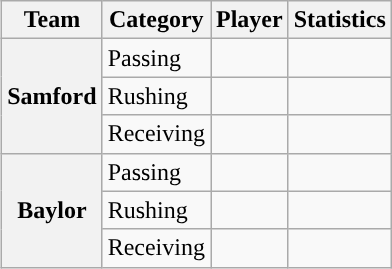<table class="wikitable" style="float:right">
<tr>
<th>Team</th>
<th>Category</th>
<th>Player</th>
<th>Statistics</th>
</tr>
<tr>
<th rowspan=3>Samford</th>
<td>Passing</td>
<td></td>
<td></td>
</tr>
<tr>
<td>Rushing</td>
<td></td>
<td></td>
</tr>
<tr>
<td>Receiving</td>
<td></td>
<td></td>
</tr>
<tr>
<th rowspan=3>Baylor</th>
<td>Passing</td>
<td></td>
<td></td>
</tr>
<tr>
<td>Rushing</td>
<td></td>
<td></td>
</tr>
<tr>
<td>Receiving</td>
<td></td>
<td></td>
</tr>
</table>
